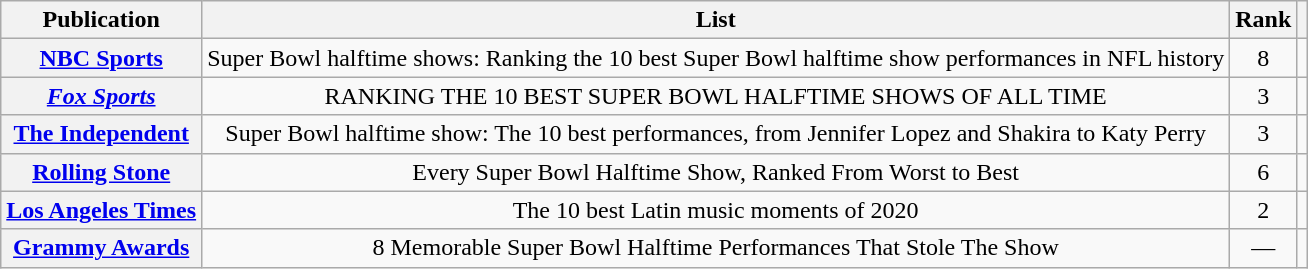<table class="wikitable sortable plainrowheaders" style="text-align:center;">
<tr>
<th>Publication</th>
<th class="unsortable">List</th>
<th>Rank</th>
<th class="unsortable"></th>
</tr>
<tr>
<th><a href='#'>NBC Sports</a></th>
<td>Super Bowl halftime shows: Ranking the 10 best Super Bowl halftime show performances in NFL history</td>
<td>8</td>
<td></td>
</tr>
<tr>
<th><em><a href='#'>Fox Sports</a></em></th>
<td>RANKING THE 10 BEST SUPER BOWL HALFTIME SHOWS OF ALL TIME</td>
<td>3</td>
<td></td>
</tr>
<tr>
<th><a href='#'>The Independent</a></th>
<td>Super Bowl halftime show: The 10 best performances, from Jennifer Lopez and Shakira to Katy Perry</td>
<td>3</td>
<td></td>
</tr>
<tr>
<th scope="row"><strong><a href='#'>Rolling Stone</a></strong></th>
<td>Every Super Bowl Halftime Show, Ranked From Worst to Best</td>
<td>6</td>
<td></td>
</tr>
<tr>
<th><a href='#'>Los Angeles Times</a></th>
<td>The 10 best Latin music moments of 2020</td>
<td>2</td>
<td></td>
</tr>
<tr>
<th><a href='#'>Grammy Awards</a></th>
<td>8 Memorable Super Bowl Halftime Performances That Stole The Show</td>
<td>—</td>
<td></td>
</tr>
</table>
